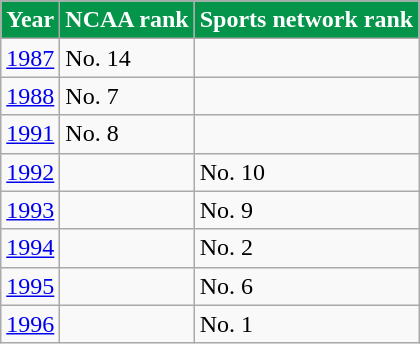<table class="wikitable">
<tr>
<th style="background:#04954A; color:white;">Year</th>
<th style="background:#04954A; color:white;">NCAA rank</th>
<th style="background:#04954A; color:white;">Sports network rank</th>
</tr>
<tr>
<td><a href='#'>1987</a></td>
<td>No. 14</td>
<td></td>
</tr>
<tr>
<td><a href='#'>1988</a></td>
<td>No. 7</td>
<td></td>
</tr>
<tr>
<td><a href='#'>1991</a></td>
<td>No. 8</td>
<td></td>
</tr>
<tr>
<td><a href='#'>1992</a></td>
<td></td>
<td>No. 10</td>
</tr>
<tr>
<td><a href='#'>1993</a></td>
<td></td>
<td>No. 9</td>
</tr>
<tr>
<td><a href='#'>1994</a></td>
<td></td>
<td>No. 2</td>
</tr>
<tr>
<td><a href='#'>1995</a></td>
<td></td>
<td>No. 6</td>
</tr>
<tr>
<td><a href='#'>1996</a></td>
<td></td>
<td>No. 1</td>
</tr>
</table>
